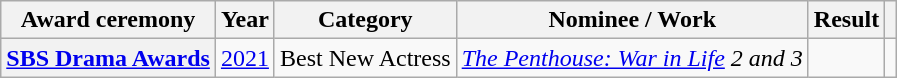<table class="wikitable plainrowheaders">
<tr>
<th scope="col">Award ceremony</th>
<th scope="col">Year</th>
<th scope="col">Category</th>
<th scope="col">Nominee / Work</th>
<th scope="col">Result</th>
<th scope="col" class="unsortable"></th>
</tr>
<tr>
<th scope="row"><a href='#'>SBS Drama Awards</a></th>
<td style="text-align:center"><a href='#'>2021</a></td>
<td>Best New Actress</td>
<td><em><a href='#'>The Penthouse: War in Life</a> 2 and 3</em></td>
<td></td>
<td style="text-align:center"></td>
</tr>
</table>
